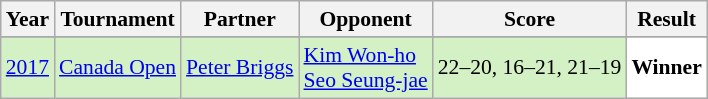<table class="sortable wikitable" style="font-size: 90%;">
<tr>
<th>Year</th>
<th>Tournament</th>
<th>Partner</th>
<th>Opponent</th>
<th>Score</th>
<th>Result</th>
</tr>
<tr>
</tr>
<tr style="background:#D4F1C5">
<td align="center"><a href='#'>2017</a></td>
<td align="left"><a href='#'>Canada Open</a></td>
<td align="left"> <a href='#'>Peter Briggs</a></td>
<td align="left"> <a href='#'>Kim Won-ho</a><br> <a href='#'>Seo Seung-jae</a></td>
<td align="left">22–20, 16–21, 21–19</td>
<td style="text-align:left; background:white"> <strong>Winner</strong></td>
</tr>
</table>
